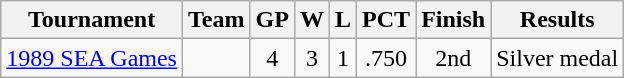<table class="wikitable" style="text-align:center">
<tr>
<th>Tournament</th>
<th>Team</th>
<th>GP</th>
<th>W</th>
<th>L</th>
<th>PCT</th>
<th>Finish</th>
<th>Results</th>
</tr>
<tr>
<td><a href='#'>1989 SEA Games</a></td>
<td></td>
<td>4</td>
<td>3</td>
<td>1</td>
<td>.750</td>
<td>2nd</td>
<td> Silver medal</td>
</tr>
</table>
